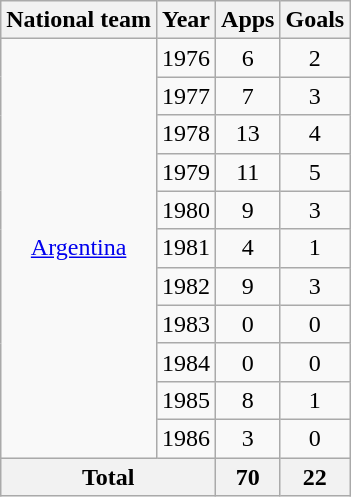<table class="wikitable" style="text-align:center">
<tr>
<th>National team</th>
<th>Year</th>
<th>Apps</th>
<th>Goals</th>
</tr>
<tr>
<td rowspan="11"><a href='#'>Argentina</a></td>
<td>1976</td>
<td>6</td>
<td>2</td>
</tr>
<tr>
<td>1977</td>
<td>7</td>
<td>3</td>
</tr>
<tr>
<td>1978</td>
<td>13</td>
<td>4</td>
</tr>
<tr>
<td>1979</td>
<td>11</td>
<td>5</td>
</tr>
<tr>
<td>1980</td>
<td>9</td>
<td>3</td>
</tr>
<tr>
<td>1981</td>
<td>4</td>
<td>1</td>
</tr>
<tr>
<td>1982</td>
<td>9</td>
<td>3</td>
</tr>
<tr>
<td>1983</td>
<td>0</td>
<td>0</td>
</tr>
<tr>
<td>1984</td>
<td>0</td>
<td>0</td>
</tr>
<tr>
<td>1985</td>
<td>8</td>
<td>1</td>
</tr>
<tr>
<td>1986</td>
<td>3</td>
<td>0</td>
</tr>
<tr>
<th colspan="2">Total</th>
<th>70</th>
<th>22</th>
</tr>
</table>
